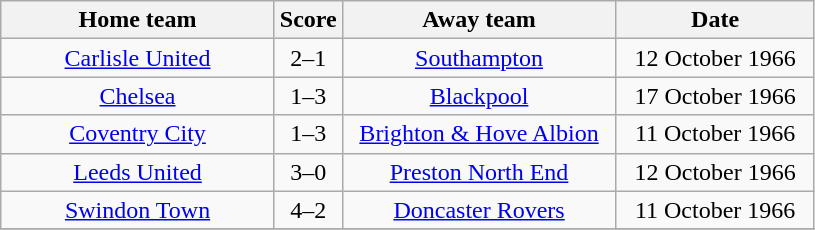<table class="wikitable" style="text-align:center;">
<tr>
<th width=175>Home team</th>
<th width=20>Score</th>
<th width=175>Away team</th>
<th width=125>Date</th>
</tr>
<tr>
<td><a href='#'>Carlisle United</a></td>
<td>2–1</td>
<td><a href='#'>Southampton</a></td>
<td>12 October 1966</td>
</tr>
<tr>
<td><a href='#'>Chelsea</a></td>
<td>1–3</td>
<td><a href='#'>Blackpool</a></td>
<td>17 October 1966</td>
</tr>
<tr>
<td><a href='#'>Coventry City</a></td>
<td>1–3</td>
<td><a href='#'>Brighton & Hove Albion</a></td>
<td>11 October 1966</td>
</tr>
<tr>
<td><a href='#'>Leeds United</a></td>
<td>3–0</td>
<td><a href='#'>Preston North End</a></td>
<td>12 October 1966</td>
</tr>
<tr>
<td><a href='#'>Swindon Town</a></td>
<td>4–2</td>
<td><a href='#'>Doncaster Rovers</a></td>
<td>11 October 1966</td>
</tr>
<tr>
</tr>
</table>
